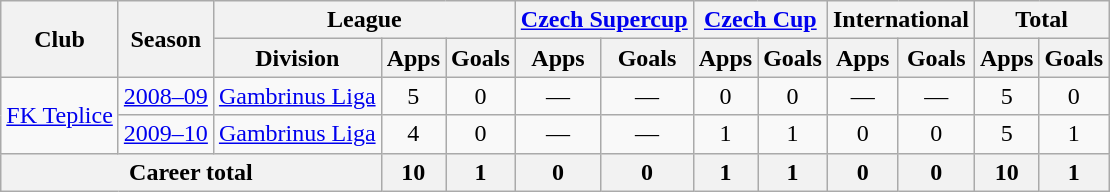<table class="wikitable" style="text-align: center;">
<tr>
<th rowspan="2">Club</th>
<th rowspan="2">Season</th>
<th colspan="3">League</th>
<th colspan="2"><a href='#'>Czech Supercup</a></th>
<th colspan="2"><a href='#'>Czech Cup</a></th>
<th colspan="2">International</th>
<th colspan="2">Total</th>
</tr>
<tr>
<th>Division</th>
<th>Apps</th>
<th>Goals</th>
<th>Apps</th>
<th>Goals</th>
<th>Apps</th>
<th>Goals</th>
<th>Apps</th>
<th>Goals</th>
<th>Apps</th>
<th>Goals</th>
</tr>
<tr>
<td rowspan="2"><a href='#'>FK Teplice</a></td>
<td><a href='#'>2008–09</a></td>
<td><a href='#'>Gambrinus Liga</a></td>
<td>5</td>
<td>0</td>
<td>—</td>
<td>—</td>
<td>0</td>
<td>0</td>
<td>—</td>
<td>—</td>
<td>5</td>
<td>0</td>
</tr>
<tr>
<td><a href='#'>2009–10</a></td>
<td><a href='#'>Gambrinus Liga</a></td>
<td>4</td>
<td>0</td>
<td>—</td>
<td>—</td>
<td>1</td>
<td>1</td>
<td>0</td>
<td>0</td>
<td>5</td>
<td>1</td>
</tr>
<tr>
<th colspan="3">Career total</th>
<th>10</th>
<th>1</th>
<th>0</th>
<th>0</th>
<th>1</th>
<th>1</th>
<th>0</th>
<th>0</th>
<th>10</th>
<th>1</th>
</tr>
</table>
